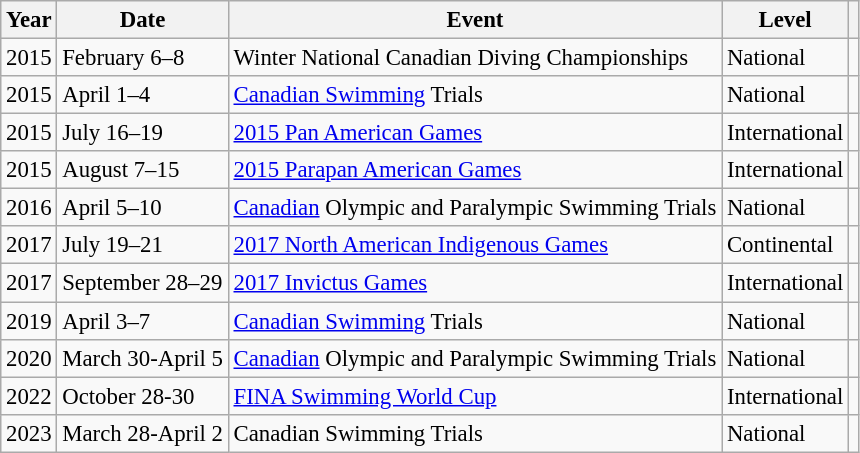<table class="sortable wikitable" style="font-size: 95%;">
<tr>
<th>Year</th>
<th>Date</th>
<th>Event</th>
<th>Level</th>
<th></th>
</tr>
<tr>
<td>2015</td>
<td>February 6–8</td>
<td>Winter National Canadian Diving Championships</td>
<td>National</td>
<td></td>
</tr>
<tr>
<td>2015</td>
<td>April 1–4</td>
<td><a href='#'>Canadian Swimming</a> Trials</td>
<td>National</td>
<td></td>
</tr>
<tr>
<td>2015</td>
<td>July 16–19</td>
<td><a href='#'>2015 Pan American Games</a></td>
<td>International</td>
<td></td>
</tr>
<tr>
<td>2015</td>
<td>August 7–15</td>
<td><a href='#'>2015 Parapan American Games</a></td>
<td>International</td>
<td></td>
</tr>
<tr>
<td>2016</td>
<td>April 5–10</td>
<td><a href='#'>Canadian</a> Olympic and Paralympic Swimming Trials</td>
<td>National</td>
<td></td>
</tr>
<tr>
<td>2017</td>
<td>July 19–21</td>
<td><a href='#'>2017 North American Indigenous Games</a></td>
<td>Continental</td>
<td></td>
</tr>
<tr>
<td>2017</td>
<td>September 28–29</td>
<td><a href='#'>2017 Invictus Games</a></td>
<td>International</td>
<td></td>
</tr>
<tr>
<td>2019</td>
<td>April 3–7</td>
<td><a href='#'>Canadian Swimming</a> Trials</td>
<td>National</td>
<td></td>
</tr>
<tr>
<td>2020</td>
<td>March 30-April 5</td>
<td><a href='#'>Canadian</a> Olympic and Paralympic Swimming Trials</td>
<td>National</td>
<td></td>
</tr>
<tr>
<td>2022</td>
<td>October 28-30</td>
<td><a href='#'>FINA Swimming World Cup</a></td>
<td>International</td>
<td></td>
</tr>
<tr>
<td>2023</td>
<td>March 28-April 2</td>
<td>Canadian Swimming Trials</td>
<td>National</td>
<td></td>
</tr>
</table>
